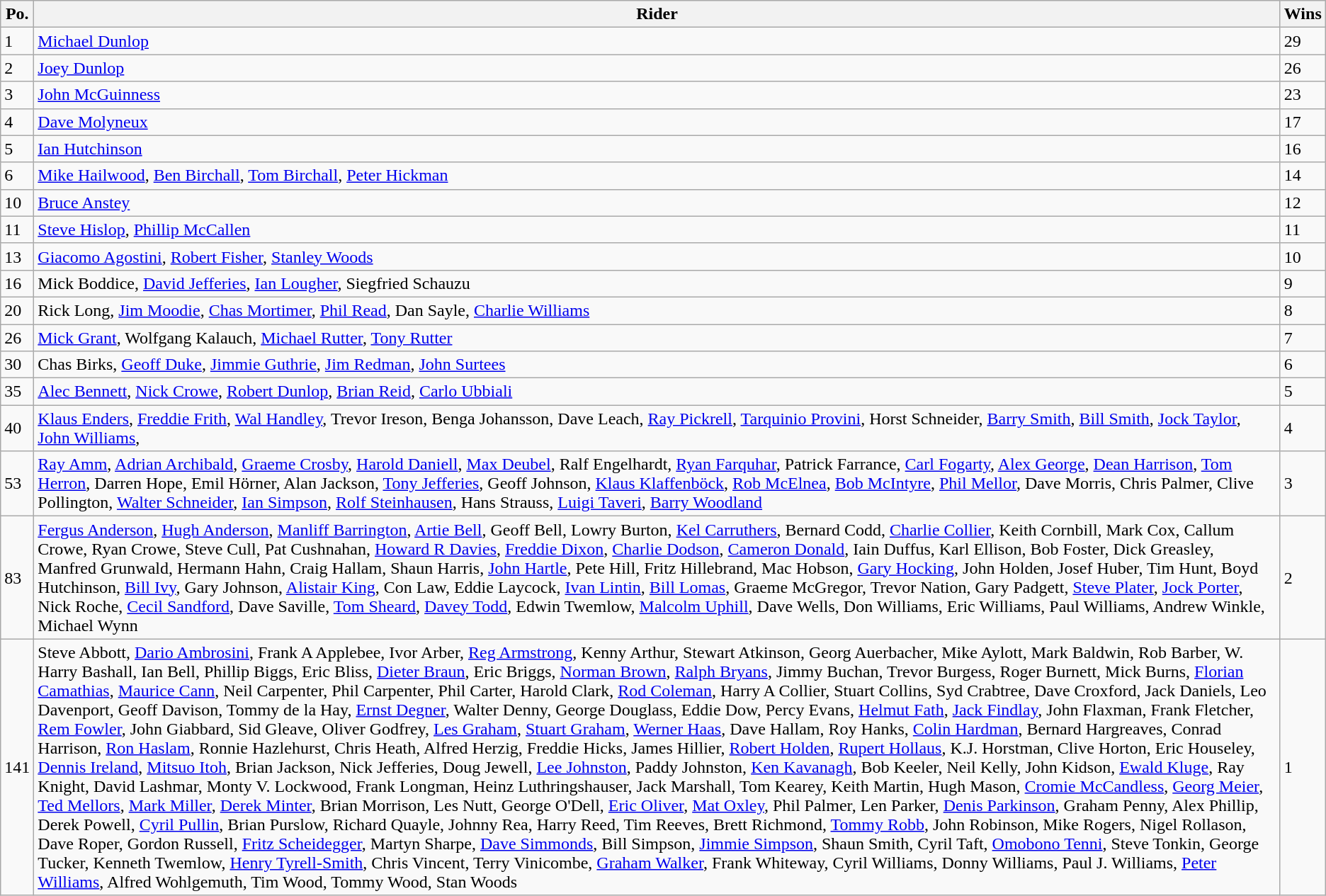<table class="wikitable">
<tr>
<th>Po.</th>
<th>Rider</th>
<th>Wins</th>
</tr>
<tr>
<td>1</td>
<td> <a href='#'>Michael Dunlop</a></td>
<td>29</td>
</tr>
<tr>
<td>2</td>
<td> <a href='#'>Joey Dunlop</a></td>
<td>26</td>
</tr>
<tr>
<td>3</td>
<td> <a href='#'>John McGuinness</a></td>
<td>23</td>
</tr>
<tr>
<td>4</td>
<td> <a href='#'>Dave Molyneux</a></td>
<td>17</td>
</tr>
<tr>
<td>5</td>
<td> <a href='#'>Ian Hutchinson</a></td>
<td>16</td>
</tr>
<tr>
<td>6</td>
<td> <a href='#'>Mike Hailwood</a>,  <a href='#'>Ben Birchall</a>,  <a href='#'>Tom Birchall</a>,  <a href='#'>Peter Hickman</a></td>
<td>14</td>
</tr>
<tr>
<td>10</td>
<td> <a href='#'>Bruce Anstey</a></td>
<td>12</td>
</tr>
<tr>
<td>11</td>
<td> <a href='#'>Steve Hislop</a>,  <a href='#'>Phillip McCallen</a></td>
<td>11</td>
</tr>
<tr>
<td>13</td>
<td> <a href='#'>Giacomo Agostini</a>,  <a href='#'>Robert Fisher</a>,  <a href='#'>Stanley Woods</a></td>
<td>10</td>
</tr>
<tr>
<td>16</td>
<td> Mick Boddice,  <a href='#'>David Jefferies</a>,  <a href='#'>Ian Lougher</a>,  Siegfried Schauzu</td>
<td>9</td>
</tr>
<tr>
<td>20</td>
<td>Rick Long, <a href='#'>Jim Moodie</a>, <a href='#'>Chas Mortimer</a>, <a href='#'>Phil Read</a>, Dan Sayle, <a href='#'>Charlie Williams</a></td>
<td>8</td>
</tr>
<tr>
<td>26</td>
<td><a href='#'>Mick Grant</a>, Wolfgang Kalauch, <a href='#'>Michael Rutter</a>, <a href='#'>Tony Rutter</a></td>
<td>7</td>
</tr>
<tr>
<td>30</td>
<td>Chas Birks, <a href='#'>Geoff Duke</a>, <a href='#'>Jimmie Guthrie</a>, <a href='#'>Jim Redman</a>, <a href='#'>John Surtees</a></td>
<td>6</td>
</tr>
<tr>
<td>35</td>
<td><a href='#'>Alec Bennett</a>, <a href='#'>Nick Crowe</a>, <a href='#'>Robert Dunlop</a>, <a href='#'>Brian Reid</a>, <a href='#'>Carlo Ubbiali</a></td>
<td>5</td>
</tr>
<tr>
<td>40</td>
<td><a href='#'>Klaus Enders</a>, <a href='#'>Freddie Frith</a>, <a href='#'>Wal Handley</a>, Trevor Ireson, Benga Johansson, Dave Leach, <a href='#'>Ray Pickrell</a>, <a href='#'>Tarquinio Provini</a>, Horst Schneider, <a href='#'>Barry Smith</a>, <a href='#'>Bill Smith</a>, <a href='#'>Jock Taylor</a>, <a href='#'>John Williams</a>,</td>
<td>4</td>
</tr>
<tr>
<td>53</td>
<td><a href='#'>Ray Amm</a>, <a href='#'>Adrian Archibald</a>, <a href='#'>Graeme Crosby</a>, <a href='#'>Harold Daniell</a>, <a href='#'>Max Deubel</a>, Ralf Engelhardt, <a href='#'>Ryan Farquhar</a>, Patrick Farrance, <a href='#'>Carl Fogarty</a>, <a href='#'>Alex George</a>, <a href='#'>Dean Harrison</a>, <a href='#'>Tom Herron</a>, Darren Hope, Emil Hörner, Alan Jackson, <a href='#'>Tony Jefferies</a>, Geoff Johnson, <a href='#'>Klaus Klaffenböck</a>, <a href='#'>Rob McElnea</a>, <a href='#'>Bob McIntyre</a>, <a href='#'>Phil Mellor</a>, Dave Morris, Chris Palmer, Clive Pollington, <a href='#'>Walter Schneider</a>, <a href='#'>Ian Simpson</a>, <a href='#'>Rolf Steinhausen</a>, Hans Strauss, <a href='#'>Luigi Taveri</a>, <a href='#'>Barry Woodland</a></td>
<td>3</td>
</tr>
<tr>
<td>83</td>
<td><a href='#'>Fergus Anderson</a>, <a href='#'>Hugh Anderson</a>, <a href='#'>Manliff Barrington</a>, <a href='#'>Artie Bell</a>, Geoff Bell, Lowry Burton, <a href='#'>Kel Carruthers</a>, Bernard Codd, <a href='#'>Charlie Collier</a>, Keith Cornbill, Mark Cox, Callum Crowe, Ryan Crowe, Steve Cull, Pat Cushnahan, <a href='#'>Howard R Davies</a>, <a href='#'>Freddie Dixon</a>, <a href='#'>Charlie Dodson</a>, <a href='#'>Cameron Donald</a>, Iain Duffus, Karl Ellison, Bob Foster, Dick Greasley, Manfred Grunwald, Hermann Hahn, Craig Hallam, Shaun Harris, <a href='#'>John Hartle</a>, Pete Hill, Fritz Hillebrand, Mac Hobson, <a href='#'>Gary Hocking</a>, John Holden, Josef Huber, Tim Hunt, Boyd Hutchinson, <a href='#'>Bill Ivy</a>, Gary Johnson, <a href='#'>Alistair King</a>, Con Law, Eddie Laycock, <a href='#'>Ivan Lintin</a>, <a href='#'>Bill Lomas</a>, Graeme McGregor, Trevor Nation, Gary Padgett, <a href='#'>Steve Plater</a>, <a href='#'>Jock Porter</a>, Nick Roche, <a href='#'>Cecil Sandford</a>, Dave Saville, <a href='#'>Tom Sheard</a>, <a href='#'>Davey Todd</a>, Edwin Twemlow, <a href='#'>Malcolm Uphill</a>, Dave Wells, Don Williams, Eric Williams, Paul Williams, Andrew Winkle, Michael Wynn</td>
<td>2</td>
</tr>
<tr>
<td>141</td>
<td>Steve Abbott, <a href='#'>Dario Ambrosini</a>, Frank A Applebee, Ivor Arber, <a href='#'>Reg Armstrong</a>, Kenny Arthur, Stewart Atkinson, Georg Auerbacher, Mike Aylott, Mark Baldwin, Rob Barber, W. Harry Bashall, Ian Bell, Phillip Biggs, Eric Bliss, <a href='#'>Dieter Braun</a>, Eric Briggs, <a href='#'>Norman Brown</a>, <a href='#'>Ralph Bryans</a>, Jimmy Buchan, Trevor Burgess, Roger Burnett, Mick Burns, <a href='#'>Florian Camathias</a>, <a href='#'>Maurice Cann</a>, Neil Carpenter, Phil Carpenter, Phil Carter, Harold Clark, <a href='#'>Rod Coleman</a>, Harry A Collier, Stuart Collins, Syd Crabtree, Dave Croxford, Jack Daniels, Leo Davenport, Geoff Davison, Tommy de la Hay, <a href='#'>Ernst Degner</a>, Walter Denny, George Douglass, Eddie Dow, Percy Evans, <a href='#'>Helmut Fath</a>, <a href='#'>Jack Findlay</a>, John Flaxman, Frank Fletcher, <a href='#'>Rem Fowler</a>, John Giabbard, Sid Gleave, Oliver Godfrey, <a href='#'>Les Graham</a>, <a href='#'>Stuart Graham</a>, <a href='#'>Werner Haas</a>, Dave Hallam, Roy Hanks, <a href='#'>Colin Hardman</a>, Bernard Hargreaves, Conrad Harrison, <a href='#'>Ron Haslam</a>, Ronnie Hazlehurst, Chris Heath, Alfred Herzig, Freddie Hicks, James Hillier, <a href='#'>Robert Holden</a>, <a href='#'>Rupert Hollaus</a>, K.J. Horstman, Clive Horton, Eric Houseley, <a href='#'>Dennis Ireland</a>, <a href='#'>Mitsuo Itoh</a>, Brian Jackson, Nick Jefferies, Doug Jewell, <a href='#'>Lee Johnston</a>, Paddy Johnston, <a href='#'>Ken Kavanagh</a>, Bob Keeler, Neil Kelly, John Kidson, <a href='#'>Ewald Kluge</a>, Ray Knight, David Lashmar, Monty V. Lockwood, Frank Longman, Heinz Luthringshauser, Jack Marshall, Tom Kearey, Keith Martin, Hugh Mason, <a href='#'>Cromie McCandless</a>, <a href='#'>Georg Meier</a>, <a href='#'>Ted Mellors</a>, <a href='#'>Mark Miller</a>, <a href='#'>Derek Minter</a>, Brian Morrison, Les Nutt, George O'Dell, <a href='#'>Eric Oliver</a>, <a href='#'>Mat Oxley</a>, Phil Palmer, Len Parker, <a href='#'>Denis Parkinson</a>, Graham Penny, Alex Phillip, Derek Powell, <a href='#'>Cyril Pullin</a>, Brian Purslow, Richard Quayle, Johnny Rea, Harry Reed, Tim Reeves, Brett Richmond, <a href='#'>Tommy Robb</a>, John Robinson, Mike Rogers, Nigel Rollason, Dave Roper, Gordon Russell, <a href='#'>Fritz Scheidegger</a>, Martyn Sharpe, <a href='#'>Dave Simmonds</a>, Bill Simpson, <a href='#'>Jimmie Simpson</a>, Shaun Smith, Cyril Taft, <a href='#'>Omobono Tenni</a>, Steve Tonkin, George Tucker, Kenneth Twemlow, <a href='#'>Henry Tyrell-Smith</a>, Chris Vincent, Terry Vinicombe, <a href='#'>Graham Walker</a>, Frank Whiteway, Cyril Williams, Donny Williams, Paul J. Williams, <a href='#'>Peter Williams</a>, Alfred Wohlgemuth, Tim Wood, Tommy Wood, Stan Woods</td>
<td>1</td>
</tr>
</table>
